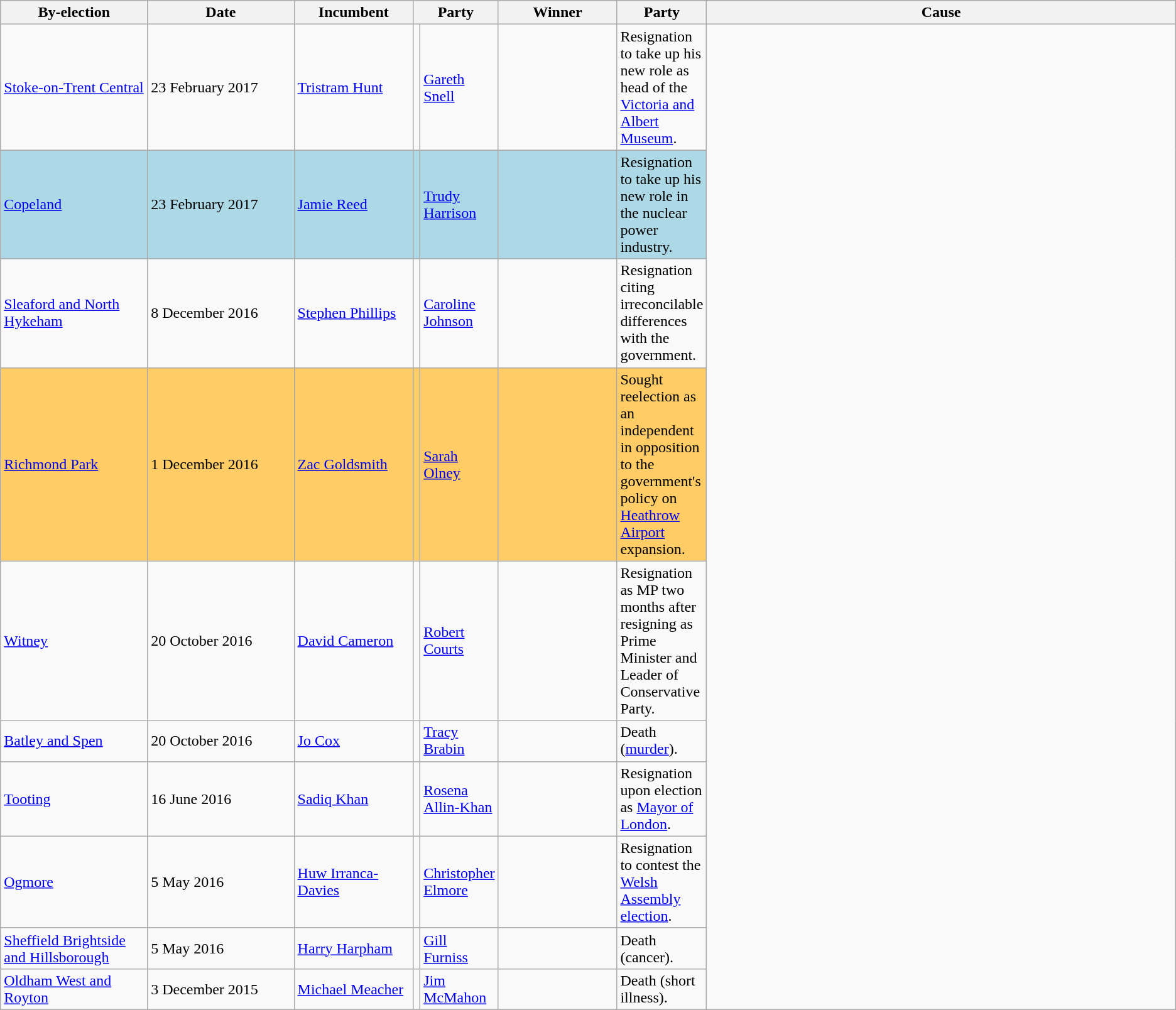<table class="wikitable">
<tr>
<th ! scope="col" style="width: 150px;">By-election</th>
<th ! scope="col" style="width: 150px;">Date</th>
<th ! scope="col" style="width: 120px;">Incumbent</th>
<th ! scope="col" style="width: 50px;" colspan=2>Party</th>
<th ! scope="col" style="width: 120px;">Winner</th>
<th ! scope="col" style="width: 50px;" colspan=2>Party</th>
<th ! scope="col" style="width: 500px;">Cause</th>
</tr>
<tr>
<td><a href='#'>Stoke-on-Trent Central</a></td>
<td>23 February 2017</td>
<td><a href='#'>Tristram Hunt</a></td>
<td></td>
<td><a href='#'>Gareth Snell</a></td>
<td></td>
<td>Resignation to take up his new role as head of the <a href='#'>Victoria and Albert Museum</a>.</td>
</tr>
<tr bgcolor="lightblue">
<td><a href='#'>Copeland</a></td>
<td>23 February 2017</td>
<td><a href='#'>Jamie Reed</a></td>
<td></td>
<td><a href='#'>Trudy Harrison</a></td>
<td></td>
<td>Resignation to take up his new role in the nuclear power industry.</td>
</tr>
<tr>
<td><a href='#'>Sleaford and North Hykeham</a></td>
<td>8 December 2016</td>
<td><a href='#'>Stephen Phillips</a></td>
<td></td>
<td><a href='#'>Caroline Johnson</a></td>
<td></td>
<td>Resignation citing irreconcilable differences with the government.</td>
</tr>
<tr bgcolor="ffcc66">
<td><a href='#'>Richmond Park</a></td>
<td>1 December 2016</td>
<td><a href='#'>Zac Goldsmith</a></td>
<td></td>
<td><a href='#'>Sarah Olney</a></td>
<td></td>
<td>Sought reelection as an independent in opposition to the government's policy on <a href='#'>Heathrow Airport</a> expansion.</td>
</tr>
<tr>
<td><a href='#'>Witney</a></td>
<td>20 October 2016</td>
<td><a href='#'>David Cameron</a></td>
<td></td>
<td><a href='#'>Robert Courts</a></td>
<td></td>
<td>Resignation as MP two months after resigning as Prime Minister and Leader of Conservative Party.</td>
</tr>
<tr>
<td><a href='#'>Batley and Spen</a></td>
<td>20 October 2016</td>
<td><a href='#'>Jo Cox</a></td>
<td></td>
<td><a href='#'>Tracy Brabin</a></td>
<td></td>
<td>Death (<a href='#'>murder</a>).</td>
</tr>
<tr>
<td><a href='#'>Tooting</a></td>
<td>16 June 2016</td>
<td><a href='#'>Sadiq Khan</a></td>
<td></td>
<td><a href='#'>Rosena Allin-Khan</a></td>
<td></td>
<td>Resignation upon election as <a href='#'>Mayor of London</a>.</td>
</tr>
<tr>
<td><a href='#'>Ogmore</a></td>
<td>5 May 2016</td>
<td><a href='#'>Huw Irranca-Davies</a></td>
<td></td>
<td><a href='#'>Christopher Elmore</a></td>
<td></td>
<td>Resignation to contest the <a href='#'>Welsh Assembly election</a>.</td>
</tr>
<tr>
<td><a href='#'>Sheffield Brightside and Hillsborough</a></td>
<td>5 May 2016</td>
<td><a href='#'>Harry Harpham</a></td>
<td></td>
<td><a href='#'>Gill Furniss</a></td>
<td></td>
<td>Death (cancer).</td>
</tr>
<tr>
<td><a href='#'>Oldham West and Royton</a></td>
<td>3 December 2015</td>
<td><a href='#'>Michael Meacher</a></td>
<td></td>
<td><a href='#'>Jim McMahon</a></td>
<td></td>
<td>Death (short illness).</td>
</tr>
</table>
